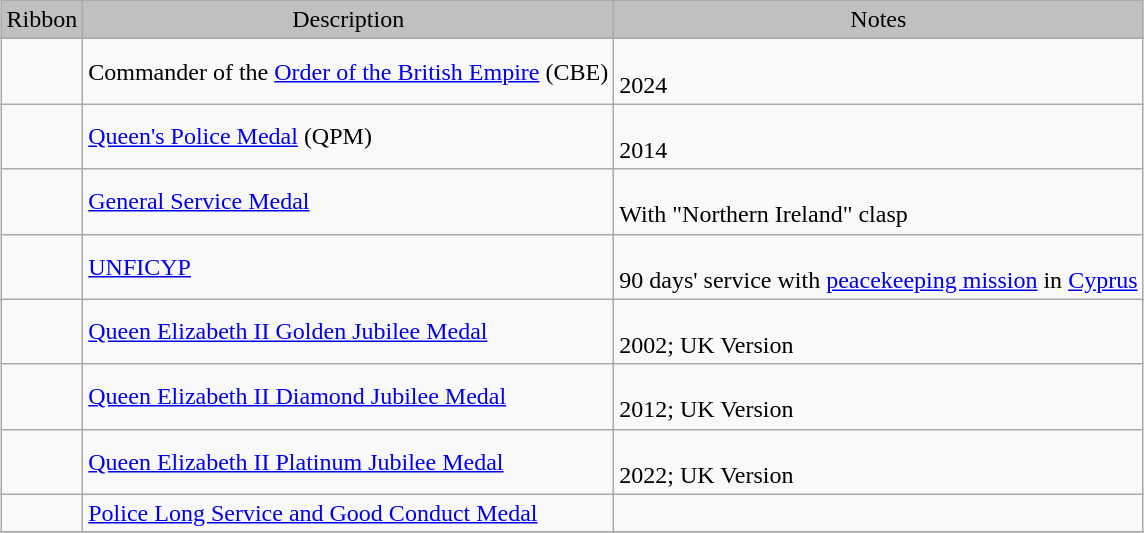<table class="wikitable" style="margin:1em auto;">
<tr style="background:silver;" align="center">
<td>Ribbon</td>
<td>Description</td>
<td>Notes</td>
</tr>
<tr>
<td></td>
<td>Commander of the <a href='#'>Order of the British Empire</a> (CBE)</td>
<td><br>2024</td>
</tr>
<tr>
<td></td>
<td><a href='#'>Queen's Police Medal</a> (QPM)</td>
<td><br>2014</td>
</tr>
<tr>
<td></td>
<td><a href='#'>General Service Medal</a></td>
<td><br>With "Northern Ireland" clasp</td>
</tr>
<tr>
<td></td>
<td><a href='#'>UNFICYP</a></td>
<td><br>90 days' service with <a href='#'>peacekeeping mission</a> in <a href='#'>Cyprus</a></td>
</tr>
<tr>
<td></td>
<td><a href='#'>Queen Elizabeth II Golden Jubilee Medal</a></td>
<td><br>2002; UK Version</td>
</tr>
<tr>
<td></td>
<td><a href='#'>Queen Elizabeth II Diamond Jubilee Medal</a></td>
<td><br>2012; UK Version</td>
</tr>
<tr>
<td></td>
<td><a href='#'>Queen Elizabeth II Platinum Jubilee Medal</a></td>
<td><br>2022; UK Version</td>
</tr>
<tr>
<td></td>
<td><a href='#'>Police Long Service and Good Conduct Medal</a></td>
<td></td>
</tr>
<tr>
</tr>
</table>
